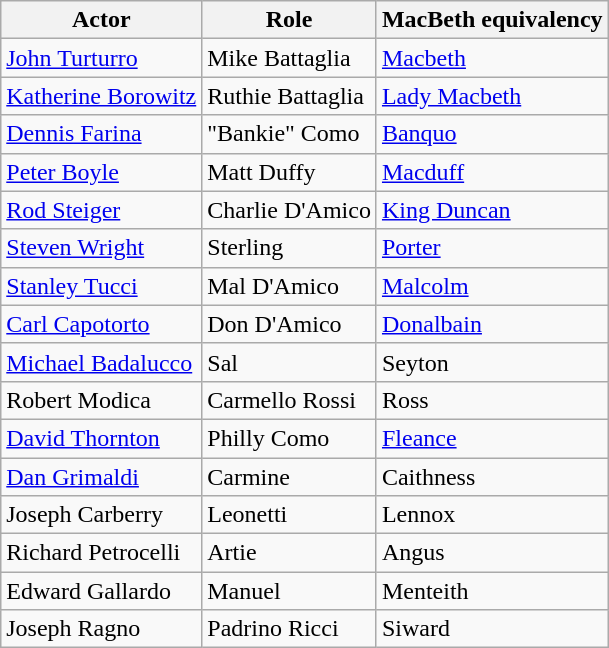<table class="wikitable">
<tr>
<th>Actor</th>
<th>Role</th>
<th>MacBeth equivalency</th>
</tr>
<tr>
<td><a href='#'>John Turturro</a></td>
<td>Mike Battaglia</td>
<td><a href='#'>Macbeth</a></td>
</tr>
<tr>
<td><a href='#'>Katherine Borowitz</a></td>
<td>Ruthie Battaglia</td>
<td><a href='#'>Lady Macbeth</a></td>
</tr>
<tr>
<td><a href='#'>Dennis Farina</a></td>
<td>"Bankie" Como</td>
<td><a href='#'>Banquo</a></td>
</tr>
<tr>
<td><a href='#'>Peter Boyle</a></td>
<td>Matt Duffy</td>
<td><a href='#'>Macduff</a></td>
</tr>
<tr>
<td><a href='#'>Rod Steiger</a></td>
<td>Charlie D'Amico</td>
<td><a href='#'>King Duncan</a></td>
</tr>
<tr>
<td><a href='#'>Steven Wright</a></td>
<td>Sterling</td>
<td><a href='#'>Porter</a></td>
</tr>
<tr>
<td><a href='#'>Stanley Tucci</a></td>
<td>Mal D'Amico</td>
<td><a href='#'>Malcolm</a></td>
</tr>
<tr>
<td><a href='#'>Carl Capotorto</a></td>
<td>Don D'Amico</td>
<td><a href='#'>Donalbain</a></td>
</tr>
<tr>
<td><a href='#'>Michael Badalucco</a></td>
<td>Sal</td>
<td>Seyton</td>
</tr>
<tr>
<td>Robert Modica</td>
<td>Carmello Rossi</td>
<td>Ross</td>
</tr>
<tr>
<td><a href='#'>David Thornton</a></td>
<td>Philly Como</td>
<td><a href='#'>Fleance</a></td>
</tr>
<tr>
<td><a href='#'>Dan Grimaldi</a></td>
<td>Carmine</td>
<td>Caithness</td>
</tr>
<tr>
<td>Joseph Carberry</td>
<td>Leonetti</td>
<td>Lennox</td>
</tr>
<tr>
<td>Richard Petrocelli</td>
<td>Artie</td>
<td>Angus</td>
</tr>
<tr>
<td>Edward Gallardo</td>
<td>Manuel</td>
<td>Menteith</td>
</tr>
<tr>
<td>Joseph Ragno</td>
<td>Padrino Ricci</td>
<td>Siward</td>
</tr>
</table>
